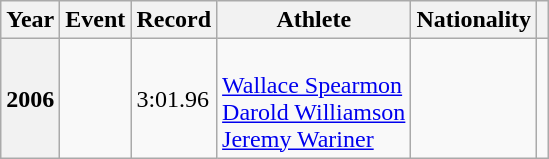<table class="wikitable plainrowheaders sortable">
<tr>
<th scope="col">Year</th>
<th scope="col">Event</th>
<th scope="col">Record</th>
<th scope="col">Athlete</th>
<th scope="col">Nationality</th>
<th scope="col"></th>
</tr>
<tr>
<th scope="row"><strong>2006</strong></th>
<td></td>
<td>3:01.96 </td>
<td><br><a href='#'>Wallace Spearmon</a><br><a href='#'>Darold Williamson</a><br><a href='#'>Jeremy Wariner</a></td>
<td></td>
<td></td>
</tr>
</table>
